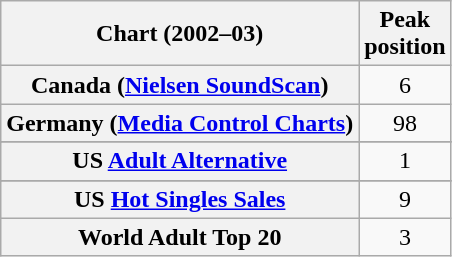<table class="wikitable plainrowheaders" style="text-align: center;">
<tr>
<th scope="col">Chart (2002–03)</th>
<th scope="col">Peak<br>position</th>
</tr>
<tr>
<th scope="row">Canada (<a href='#'>Nielsen SoundScan</a>)</th>
<td>6</td>
</tr>
<tr>
<th scope="row">Germany (<a href='#'>Media Control Charts</a>)</th>
<td>98</td>
</tr>
<tr>
</tr>
<tr>
</tr>
<tr>
<th scope="row">US <a href='#'>Adult Alternative</a></th>
<td>1</td>
</tr>
<tr>
</tr>
<tr>
<th scope="row">US <a href='#'>Hot Singles Sales</a></th>
<td>9</td>
</tr>
<tr>
<th scope="row">World Adult Top 20</th>
<td>3</td>
</tr>
</table>
